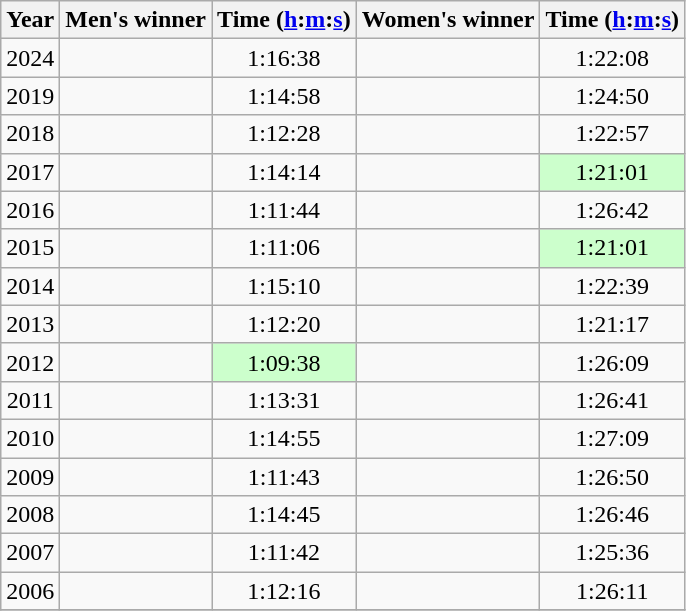<table class="wikitable sortable" style="text-align:center">
<tr>
<th>Year</th>
<th class=unsortable>Men's winner</th>
<th>Time (<a href='#'>h</a>:<a href='#'>m</a>:<a href='#'>s</a>)</th>
<th class=unsortable>Women's winner</th>
<th>Time (<a href='#'>h</a>:<a href='#'>m</a>:<a href='#'>s</a>)</th>
</tr>
<tr>
<td>2024</td>
<td align="left"></td>
<td>1:16:38</td>
<td align="left"></td>
<td>1:22:08</td>
</tr>
<tr>
<td>2019</td>
<td align=left></td>
<td>1:14:58</td>
<td align=left></td>
<td>1:24:50</td>
</tr>
<tr>
<td>2018</td>
<td align=left></td>
<td>1:12:28</td>
<td align=left></td>
<td>1:22:57</td>
</tr>
<tr>
<td>2017</td>
<td align=left></td>
<td>1:14:14</td>
<td align=left></td>
<td bgcolor="#CCFFCC">1:21:01</td>
</tr>
<tr>
<td>2016</td>
<td align=left></td>
<td>1:11:44</td>
<td align=left></td>
<td>1:26:42</td>
</tr>
<tr>
<td>2015</td>
<td align=left></td>
<td>1:11:06</td>
<td align=left></td>
<td bgcolor="#CCFFCC">1:21:01</td>
</tr>
<tr>
<td>2014</td>
<td align=left></td>
<td>1:15:10</td>
<td align=left></td>
<td>1:22:39</td>
</tr>
<tr>
<td>2013</td>
<td align=left></td>
<td>1:12:20</td>
<td align=left></td>
<td>1:21:17</td>
</tr>
<tr>
<td>2012</td>
<td align=left></td>
<td bgcolor="#CCFFCC">1:09:38</td>
<td align=left></td>
<td>1:26:09</td>
</tr>
<tr>
<td>2011</td>
<td align=left></td>
<td>1:13:31</td>
<td align=left></td>
<td>1:26:41</td>
</tr>
<tr>
<td>2010</td>
<td align=left></td>
<td>1:14:55</td>
<td align=left></td>
<td>1:27:09</td>
</tr>
<tr>
<td>2009</td>
<td align=left></td>
<td>1:11:43</td>
<td align=left></td>
<td>1:26:50</td>
</tr>
<tr>
<td>2008</td>
<td align=left></td>
<td>1:14:45</td>
<td align=left></td>
<td>1:26:46</td>
</tr>
<tr>
<td>2007</td>
<td align=left></td>
<td>1:11:42</td>
<td align=left></td>
<td>1:25:36</td>
</tr>
<tr>
<td>2006</td>
<td align=left></td>
<td>1:12:16</td>
<td align=left></td>
<td>1:26:11</td>
</tr>
<tr>
</tr>
</table>
